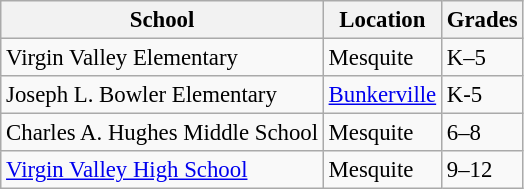<table class="wikitable" style="font-size: 95%;" |>
<tr>
<th>School</th>
<th>Location</th>
<th>Grades</th>
</tr>
<tr>
<td>Virgin Valley Elementary</td>
<td>Mesquite</td>
<td>K–5</td>
</tr>
<tr>
<td>Joseph L. Bowler Elementary</td>
<td><a href='#'>Bunkerville</a></td>
<td>K-5</td>
</tr>
<tr>
<td>Charles A. Hughes Middle School</td>
<td>Mesquite</td>
<td>6–8</td>
</tr>
<tr>
<td><a href='#'>Virgin Valley High School</a></td>
<td>Mesquite</td>
<td>9–12</td>
</tr>
</table>
